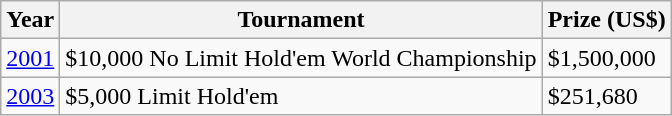<table class="wikitable">
<tr>
<th>Year</th>
<th>Tournament</th>
<th>Prize (US$)</th>
</tr>
<tr>
<td><a href='#'>2001</a></td>
<td>$10,000 No Limit Hold'em World Championship</td>
<td>$1,500,000</td>
</tr>
<tr>
<td><a href='#'>2003</a></td>
<td>$5,000 Limit Hold'em</td>
<td>$251,680</td>
</tr>
</table>
